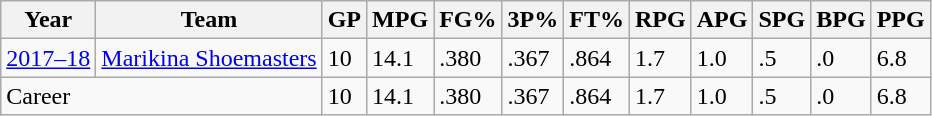<table class="wikitable sortable">
<tr>
<th>Year</th>
<th>Team</th>
<th>GP</th>
<th>MPG</th>
<th>FG%</th>
<th>3P%</th>
<th>FT%</th>
<th>RPG</th>
<th>APG</th>
<th>SPG</th>
<th>BPG</th>
<th>PPG</th>
</tr>
<tr>
<td><a href='#'>2017–18</a></td>
<td><a href='#'>Marikina Shoemasters</a></td>
<td>10</td>
<td>14.1</td>
<td>.380</td>
<td>.367</td>
<td>.864</td>
<td>1.7</td>
<td>1.0</td>
<td>.5</td>
<td>.0</td>
<td>6.8</td>
</tr>
<tr>
<td colspan="2">Career</td>
<td>10</td>
<td>14.1</td>
<td>.380</td>
<td>.367</td>
<td>.864</td>
<td>1.7</td>
<td>1.0</td>
<td>.5</td>
<td>.0</td>
<td>6.8</td>
</tr>
</table>
